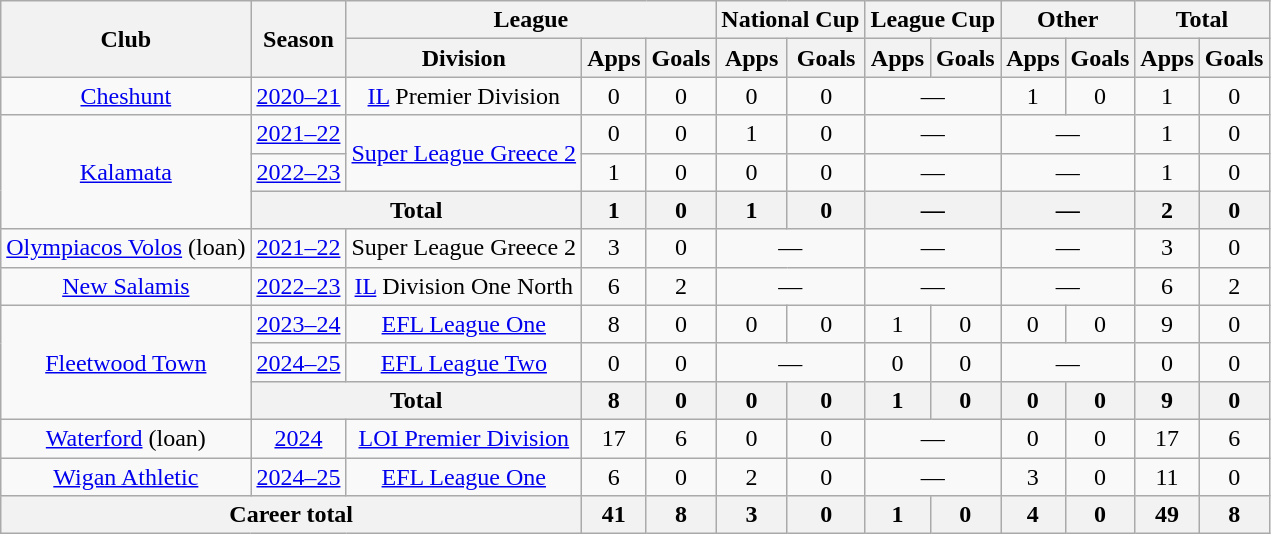<table class="wikitable" style="text-align:center">
<tr>
<th rowspan="2">Club</th>
<th rowspan="2">Season</th>
<th colspan="3">League</th>
<th colspan="2">National Cup</th>
<th colspan="2">League Cup</th>
<th colspan="2">Other</th>
<th colspan="2">Total</th>
</tr>
<tr>
<th>Division</th>
<th>Apps</th>
<th>Goals</th>
<th>Apps</th>
<th>Goals</th>
<th>Apps</th>
<th>Goals</th>
<th>Apps</th>
<th>Goals</th>
<th>Apps</th>
<th>Goals</th>
</tr>
<tr>
<td><a href='#'>Cheshunt</a></td>
<td><a href='#'>2020–21</a></td>
<td><a href='#'>IL</a> Premier Division</td>
<td>0</td>
<td>0</td>
<td>0</td>
<td>0</td>
<td colspan="2">—</td>
<td>1</td>
<td>0</td>
<td>1</td>
<td>0</td>
</tr>
<tr>
<td rowspan="3"><a href='#'>Kalamata</a></td>
<td><a href='#'>2021–22</a></td>
<td rowspan="2"><a href='#'>Super League Greece 2</a></td>
<td>0</td>
<td>0</td>
<td>1</td>
<td>0</td>
<td colspan="2">—</td>
<td colspan="2">—</td>
<td>1</td>
<td>0</td>
</tr>
<tr>
<td><a href='#'>2022–23</a></td>
<td>1</td>
<td>0</td>
<td>0</td>
<td>0</td>
<td colspan="2">—</td>
<td colspan="2">—</td>
<td>1</td>
<td>0</td>
</tr>
<tr>
<th colspan="2">Total</th>
<th>1</th>
<th>0</th>
<th>1</th>
<th>0</th>
<th colspan="2">—</th>
<th colspan="2">—</th>
<th>2</th>
<th>0</th>
</tr>
<tr>
<td><a href='#'>Olympiacos Volos</a> (loan)</td>
<td><a href='#'>2021–22</a></td>
<td>Super League Greece 2</td>
<td>3</td>
<td>0</td>
<td colspan="2">—</td>
<td colspan="2">—</td>
<td colspan="2">—</td>
<td>3</td>
<td>0</td>
</tr>
<tr>
<td><a href='#'>New Salamis</a></td>
<td><a href='#'>2022–23</a></td>
<td><a href='#'>IL</a> Division One North</td>
<td>6</td>
<td>2</td>
<td colspan="2">—</td>
<td colspan="2">—</td>
<td colspan="2">—</td>
<td>6</td>
<td>2</td>
</tr>
<tr>
<td rowspan="3"><a href='#'>Fleetwood Town</a></td>
<td><a href='#'>2023–24</a></td>
<td><a href='#'>EFL League One</a></td>
<td>8</td>
<td>0</td>
<td>0</td>
<td>0</td>
<td>1</td>
<td>0</td>
<td>0</td>
<td>0</td>
<td>9</td>
<td>0</td>
</tr>
<tr>
<td><a href='#'>2024–25</a></td>
<td><a href='#'>EFL League Two</a></td>
<td>0</td>
<td>0</td>
<td colspan="2">—</td>
<td>0</td>
<td>0</td>
<td colspan="2">—</td>
<td>0</td>
<td>0</td>
</tr>
<tr>
<th colspan="2">Total</th>
<th>8</th>
<th>0</th>
<th>0</th>
<th>0</th>
<th>1</th>
<th>0</th>
<th>0</th>
<th>0</th>
<th>9</th>
<th>0</th>
</tr>
<tr>
<td><a href='#'>Waterford</a> (loan)</td>
<td><a href='#'>2024</a></td>
<td><a href='#'>LOI Premier Division</a></td>
<td>17</td>
<td>6</td>
<td>0</td>
<td>0</td>
<td colspan="2">—</td>
<td>0</td>
<td>0</td>
<td>17</td>
<td>6</td>
</tr>
<tr>
<td><a href='#'>Wigan Athletic</a></td>
<td><a href='#'>2024–25</a></td>
<td><a href='#'>EFL League One</a></td>
<td>6</td>
<td>0</td>
<td>2</td>
<td>0</td>
<td colspan="2">—</td>
<td>3</td>
<td>0</td>
<td>11</td>
<td>0</td>
</tr>
<tr>
<th colspan="3">Career total</th>
<th>41</th>
<th>8</th>
<th>3</th>
<th>0</th>
<th>1</th>
<th>0</th>
<th>4</th>
<th>0</th>
<th>49</th>
<th>8</th>
</tr>
</table>
